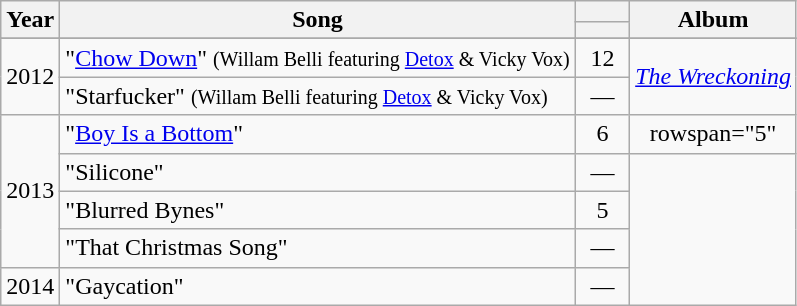<table class="wikitable" style="text-align:center;">
<tr>
<th rowspan="2">Year</th>
<th rowspan="2">Song</th>
<th colspan="1"></th>
<th rowspan="2">Album</th>
</tr>
<tr style="font-size:smaller;">
<th style="width:30px;"></th>
</tr>
<tr style="text-align:center;">
</tr>
<tr>
<td rowspan="2">2012</td>
<td align="left">"<a href='#'>Chow Down</a>" <small>(Willam Belli featuring <a href='#'>Detox</a> & Vicky Vox)</small></td>
<td>12</td>
<td rowspan="2"><em><a href='#'>The Wreckoning</a></em></td>
</tr>
<tr>
<td align="left">"Starfucker" <small>(Willam Belli featuring <a href='#'>Detox</a> & Vicky Vox)</small></td>
<td>—</td>
</tr>
<tr>
<td rowspan="4">2013</td>
<td align="left">"<a href='#'>Boy Is a Bottom</a>"</td>
<td>6</td>
<td>rowspan="5" </td>
</tr>
<tr>
<td align="left">"Silicone"</td>
<td>—</td>
</tr>
<tr>
<td align="left">"Blurred Bynes"</td>
<td>5</td>
</tr>
<tr>
<td align="left">"That Christmas Song"</td>
<td>—</td>
</tr>
<tr>
<td rowspan="4">2014</td>
<td align="left">"Gaycation"</td>
<td>—</td>
</tr>
</table>
